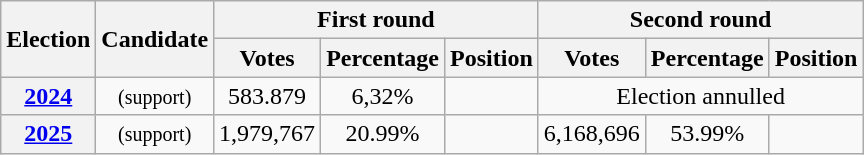<table class=wikitable>
<tr>
<th rowspan=2>Election</th>
<th rowspan=2>Candidate</th>
<th colspan=3>First round</th>
<th colspan=3>Second round</th>
</tr>
<tr>
<th>Votes</th>
<th>Percentage</th>
<th>Position</th>
<th>Votes</th>
<th>Percentage</th>
<th>Position</th>
</tr>
<tr align=center>
<th><a href='#'>2024</a></th>
<td> <small>(support)</small></td>
<td>583.879</td>
<td>6,32%</td>
<td></td>
<td colspan="3">Election annulled</td>
</tr>
<tr align=center>
<th><a href='#'>2025</a></th>
<td> <small>(support)</small></td>
<td>1,979,767</td>
<td>20.99%</td>
<td></td>
<td>6,168,696</td>
<td>53.99%</td>
<td></td>
</tr>
</table>
